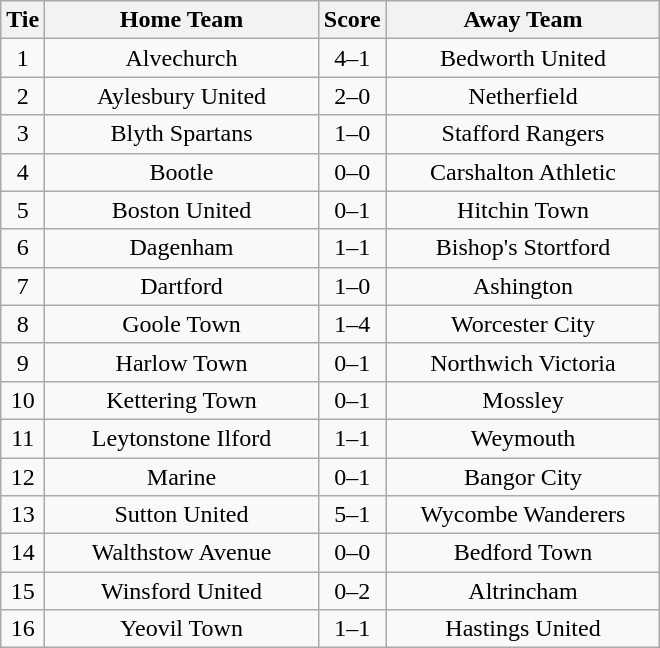<table class="wikitable" style="text-align:center;">
<tr>
<th width=20>Tie</th>
<th width=175>Home Team</th>
<th width=20>Score</th>
<th width=175>Away Team</th>
</tr>
<tr>
<td>1</td>
<td>Alvechurch</td>
<td>4–1</td>
<td>Bedworth United</td>
</tr>
<tr>
<td>2</td>
<td>Aylesbury United</td>
<td>2–0</td>
<td>Netherfield</td>
</tr>
<tr>
<td>3</td>
<td>Blyth Spartans</td>
<td>1–0</td>
<td>Stafford Rangers</td>
</tr>
<tr>
<td>4</td>
<td>Bootle</td>
<td>0–0</td>
<td>Carshalton Athletic</td>
</tr>
<tr>
<td>5</td>
<td>Boston United</td>
<td>0–1</td>
<td>Hitchin Town</td>
</tr>
<tr>
<td>6</td>
<td>Dagenham</td>
<td>1–1</td>
<td>Bishop's Stortford</td>
</tr>
<tr>
<td>7</td>
<td>Dartford</td>
<td>1–0</td>
<td>Ashington</td>
</tr>
<tr>
<td>8</td>
<td>Goole Town</td>
<td>1–4</td>
<td>Worcester City</td>
</tr>
<tr>
<td>9</td>
<td>Harlow Town</td>
<td>0–1</td>
<td>Northwich Victoria</td>
</tr>
<tr>
<td>10</td>
<td>Kettering Town</td>
<td>0–1</td>
<td>Mossley</td>
</tr>
<tr>
<td>11</td>
<td>Leytonstone Ilford</td>
<td>1–1</td>
<td>Weymouth</td>
</tr>
<tr>
<td>12</td>
<td>Marine</td>
<td>0–1</td>
<td>Bangor City</td>
</tr>
<tr>
<td>13</td>
<td>Sutton United</td>
<td>5–1</td>
<td>Wycombe Wanderers</td>
</tr>
<tr>
<td>14</td>
<td>Walthstow Avenue</td>
<td>0–0</td>
<td>Bedford Town</td>
</tr>
<tr>
<td>15</td>
<td>Winsford United</td>
<td>0–2</td>
<td>Altrincham</td>
</tr>
<tr>
<td>16</td>
<td>Yeovil Town</td>
<td>1–1</td>
<td>Hastings United</td>
</tr>
</table>
